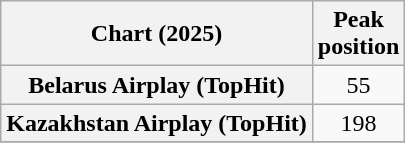<table class="wikitable sortable plainrowheaders" style="text-align:center">
<tr>
<th scope="col">Chart (2025)</th>
<th scope="col">Peak<br>position</th>
</tr>
<tr>
<th scope="row">Belarus Airplay (TopHit)</th>
<td>55</td>
</tr>
<tr>
<th scope="row">Kazakhstan Airplay (TopHit)</th>
<td>198</td>
</tr>
<tr>
</tr>
</table>
